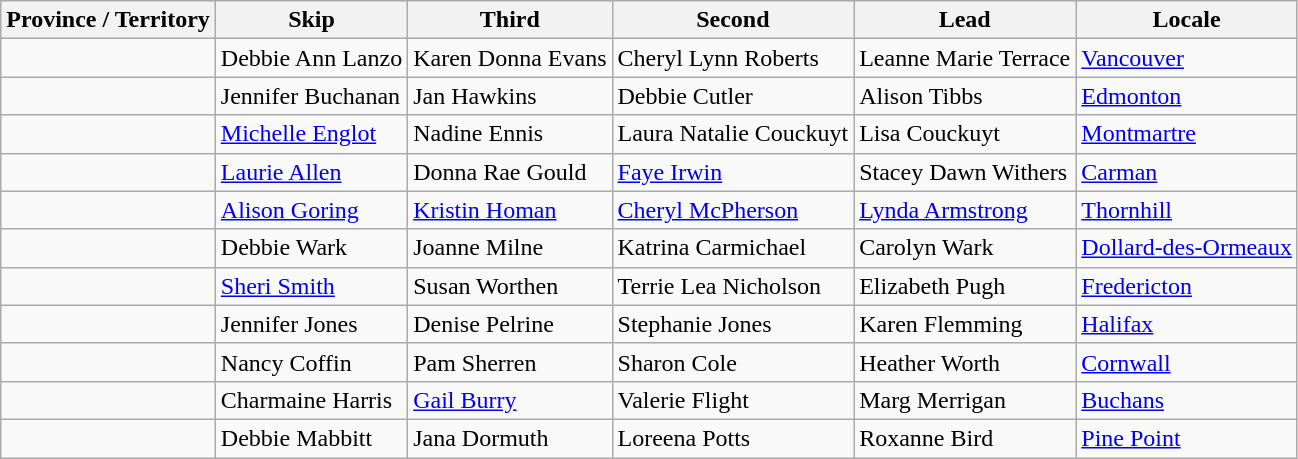<table class="wikitable">
<tr>
<th>Province / Territory</th>
<th>Skip</th>
<th>Third</th>
<th>Second</th>
<th>Lead</th>
<th>Locale</th>
</tr>
<tr>
<td></td>
<td>Debbie Ann Lanzo</td>
<td>Karen Donna Evans</td>
<td>Cheryl Lynn Roberts</td>
<td>Leanne Marie Terrace</td>
<td><a href='#'>Vancouver</a></td>
</tr>
<tr>
<td></td>
<td>Jennifer Buchanan</td>
<td>Jan Hawkins</td>
<td>Debbie Cutler</td>
<td>Alison Tibbs</td>
<td><a href='#'>Edmonton</a></td>
</tr>
<tr>
<td></td>
<td><a href='#'>Michelle Englot</a></td>
<td>Nadine Ennis</td>
<td>Laura Natalie Couckuyt</td>
<td>Lisa Couckuyt</td>
<td><a href='#'>Montmartre</a></td>
</tr>
<tr>
<td></td>
<td><a href='#'>Laurie Allen</a></td>
<td>Donna Rae Gould</td>
<td><a href='#'>Faye Irwin</a></td>
<td>Stacey Dawn Withers</td>
<td><a href='#'>Carman</a></td>
</tr>
<tr>
<td></td>
<td><a href='#'>Alison Goring</a></td>
<td><a href='#'>Kristin Homan</a></td>
<td><a href='#'>Cheryl McPherson</a></td>
<td><a href='#'>Lynda Armstrong</a></td>
<td><a href='#'>Thornhill</a></td>
</tr>
<tr>
<td></td>
<td>Debbie Wark</td>
<td>Joanne Milne</td>
<td>Katrina Carmichael</td>
<td>Carolyn Wark</td>
<td><a href='#'>Dollard-des-Ormeaux</a></td>
</tr>
<tr>
<td></td>
<td><a href='#'>Sheri Smith</a></td>
<td>Susan Worthen</td>
<td>Terrie Lea Nicholson</td>
<td>Elizabeth Pugh</td>
<td><a href='#'>Fredericton</a></td>
</tr>
<tr>
<td></td>
<td>Jennifer Jones</td>
<td>Denise Pelrine</td>
<td>Stephanie Jones</td>
<td>Karen Flemming</td>
<td><a href='#'>Halifax</a></td>
</tr>
<tr>
<td></td>
<td>Nancy Coffin</td>
<td>Pam Sherren</td>
<td>Sharon Cole</td>
<td>Heather Worth</td>
<td><a href='#'>Cornwall</a></td>
</tr>
<tr>
<td></td>
<td>Charmaine Harris</td>
<td><a href='#'>Gail Burry</a></td>
<td>Valerie Flight</td>
<td>Marg Merrigan</td>
<td><a href='#'>Buchans</a></td>
</tr>
<tr>
<td></td>
<td>Debbie Mabbitt</td>
<td>Jana Dormuth</td>
<td>Loreena Potts</td>
<td>Roxanne Bird</td>
<td><a href='#'>Pine Point</a></td>
</tr>
</table>
